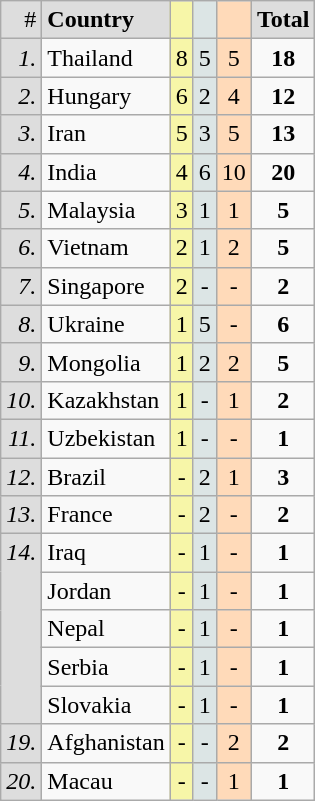<table class="wikitable" style="font-size:100%">
<tr>
<td align=right bgcolor=#dddddd>#</td>
<td bgcolor=#dddddd><strong>Country</strong></td>
<td align=center bgcolor=#f7f6a8></td>
<td align=center bgcolor=#dce5e5></td>
<td align=center bgcolor=#ffdab9></td>
<td align=center bgcolor=#dddddd><strong>Total</strong></td>
</tr>
<tr>
<td align=right bgcolor=#dddddd><em>1.</em></td>
<td> Thailand</td>
<td align=center bgcolor=#f7f6a8>8</td>
<td align=center bgcolor=#dce5e5>5</td>
<td align=center bgcolor=#ffdab9>5</td>
<td align=center><strong>18</strong></td>
</tr>
<tr>
<td align=right bgcolor=#dddddd><em>2.</em></td>
<td> Hungary</td>
<td align=center bgcolor=#f7f6a8>6</td>
<td align=center bgcolor=#dce5e5>2</td>
<td align=center bgcolor=#ffdab9>4</td>
<td align=center><strong>12</strong></td>
</tr>
<tr>
<td align=right bgcolor=#dddddd><em>3.</em></td>
<td> Iran</td>
<td align=center bgcolor=#f7f6a8>5</td>
<td align=center bgcolor=#dce5e5>3</td>
<td align=center bgcolor=#ffdab9>5</td>
<td align=center><strong>13</strong></td>
</tr>
<tr>
<td align=right bgcolor=#dddddd><em>4.</em></td>
<td> India</td>
<td align=center bgcolor=#f7f6a8>4</td>
<td align=center bgcolor=#dce5e5>6</td>
<td align=center bgcolor=#ffdab9>10</td>
<td align=center><strong>20</strong></td>
</tr>
<tr>
<td align=right bgcolor=#dddddd><em>5.</em></td>
<td> Malaysia</td>
<td align=center bgcolor=#f7f6a8>3</td>
<td align=center bgcolor=#dce5e5>1</td>
<td align=center bgcolor=#ffdab9>1</td>
<td align=center><strong>5</strong></td>
</tr>
<tr>
<td align=right bgcolor=#dddddd><em>6.</em></td>
<td> Vietnam</td>
<td align=center bgcolor=#f7f6a8>2</td>
<td align=center bgcolor=#dce5e5>1</td>
<td align=center bgcolor=#ffdab9>2</td>
<td align=center><strong>5</strong></td>
</tr>
<tr>
<td align=right bgcolor=#dddddd><em>7.</em></td>
<td> Singapore</td>
<td align=center bgcolor=#f7f6a8>2</td>
<td align=center bgcolor=#dce5e5>-</td>
<td align=center bgcolor=#ffdab9>-</td>
<td align=center><strong>2</strong></td>
</tr>
<tr>
<td align=right bgcolor=#dddddd><em>8.</em></td>
<td> Ukraine</td>
<td align=center bgcolor=#f7f6a8>1</td>
<td align=center bgcolor=#dce5e5>5</td>
<td align=center bgcolor=#ffdab9>-</td>
<td align=center><strong>6</strong></td>
</tr>
<tr>
<td align=right bgcolor=#dddddd><em>9.</em></td>
<td> Mongolia</td>
<td align=center bgcolor=#f7f6a8>1</td>
<td align=center bgcolor=#dce5e5>2</td>
<td align=center bgcolor=#ffdab9>2</td>
<td align=center><strong>5</strong></td>
</tr>
<tr>
<td align=right bgcolor=#dddddd><em>10.</em></td>
<td> Kazakhstan</td>
<td align=center bgcolor=#f7f6a8>1</td>
<td align=center bgcolor=#dce5e5>-</td>
<td align=center bgcolor=#ffdab9>1</td>
<td align=center><strong>2</strong></td>
</tr>
<tr>
<td align=right bgcolor=#dddddd><em>11.</em></td>
<td> Uzbekistan</td>
<td align=center bgcolor=#f7f6a8>1</td>
<td align=center bgcolor=#dce5e5>-</td>
<td align=center bgcolor=#ffdab9>-</td>
<td align=center><strong>1</strong></td>
</tr>
<tr>
<td align=right bgcolor=#dddddd><em>12.</em></td>
<td> Brazil</td>
<td align=center bgcolor=#f7f6a8>-</td>
<td align=center bgcolor=#dce5e5>2</td>
<td align=center bgcolor=#ffdab9>1</td>
<td align=center><strong>3</strong></td>
</tr>
<tr>
<td align=right bgcolor=#dddddd><em>13.</em></td>
<td> France</td>
<td align=center bgcolor=#f7f6a8>-</td>
<td align=center bgcolor=#dce5e5>2</td>
<td align=center bgcolor=#ffdab9>-</td>
<td align=center><strong>2</strong></td>
</tr>
<tr>
<td align=right bgcolor=#dddddd rowspan=5 valign=top><em>14.</em></td>
<td> Iraq</td>
<td align=center bgcolor=#f7f6a8>-</td>
<td align=center bgcolor=#dce5e5>1</td>
<td align=center bgcolor=#ffdab9>-</td>
<td align=center><strong>1</strong></td>
</tr>
<tr>
<td> Jordan</td>
<td align=center bgcolor=#f7f6a8>-</td>
<td align=center bgcolor=#dce5e5>1</td>
<td align=center bgcolor=#ffdab9>-</td>
<td align=center><strong>1</strong></td>
</tr>
<tr>
<td> Nepal</td>
<td align=center bgcolor=#f7f6a8>-</td>
<td align=center bgcolor=#dce5e5>1</td>
<td align=center bgcolor=#ffdab9>-</td>
<td align=center><strong>1</strong></td>
</tr>
<tr>
<td> Serbia</td>
<td align=center bgcolor=#f7f6a8>-</td>
<td align=center bgcolor=#dce5e5>1</td>
<td align=center bgcolor=#ffdab9>-</td>
<td align=center><strong>1</strong></td>
</tr>
<tr>
<td> Slovakia</td>
<td align=center bgcolor=#f7f6a8>-</td>
<td align=center bgcolor=#dce5e5>1</td>
<td align=center bgcolor=#ffdab9>-</td>
<td align=center><strong>1</strong></td>
</tr>
<tr>
<td align=right bgcolor=#dddddd><em>19.</em></td>
<td> Afghanistan</td>
<td align=center bgcolor=#f7f6a8>-</td>
<td align=center bgcolor=#dce5e5>-</td>
<td align=center bgcolor=#ffdab9>2</td>
<td align=center><strong>2</strong></td>
</tr>
<tr>
<td align=right bgcolor=#dddddd><em>20.</em></td>
<td> Macau</td>
<td align=center bgcolor=#f7f6a8>-</td>
<td align=center bgcolor=#dce5e5>-</td>
<td align=center bgcolor=#ffdab9>1</td>
<td align=center><strong>1</strong></td>
</tr>
</table>
